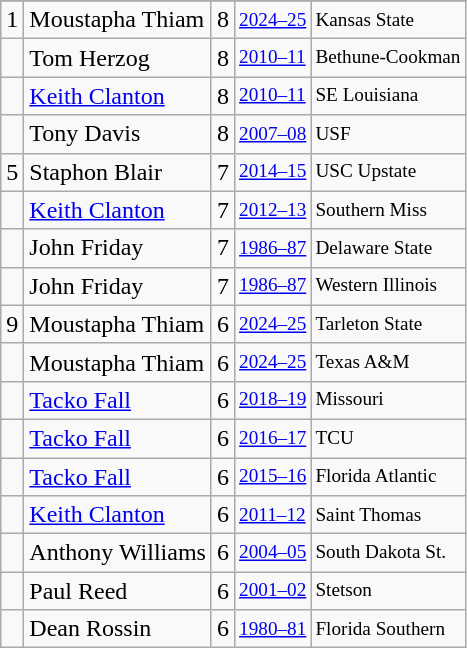<table class="wikitable">
<tr>
</tr>
<tr>
<td>1</td>
<td>Moustapha Thiam</td>
<td>8</td>
<td style="font-size:80%;"><a href='#'>2024–25</a></td>
<td style="font-size:80%;">Kansas State</td>
</tr>
<tr>
<td></td>
<td>Tom Herzog</td>
<td>8</td>
<td style="font-size:80%;"><a href='#'>2010–11</a></td>
<td style="font-size:80%;">Bethune-Cookman</td>
</tr>
<tr>
<td></td>
<td><a href='#'>Keith Clanton</a></td>
<td>8</td>
<td style="font-size:80%;"><a href='#'>2010–11</a></td>
<td style="font-size:80%;">SE Louisiana</td>
</tr>
<tr>
<td></td>
<td>Tony Davis</td>
<td>8</td>
<td style="font-size:80%;"><a href='#'>2007–08</a></td>
<td style="font-size:80%;">USF</td>
</tr>
<tr>
<td>5</td>
<td>Staphon Blair</td>
<td>7</td>
<td style="font-size:80%;"><a href='#'>2014–15</a></td>
<td style="font-size:80%;">USC Upstate</td>
</tr>
<tr>
<td></td>
<td><a href='#'>Keith Clanton</a></td>
<td>7</td>
<td style="font-size:80%;"><a href='#'>2012–13</a></td>
<td style="font-size:80%;">Southern Miss</td>
</tr>
<tr>
<td></td>
<td>John Friday</td>
<td>7</td>
<td style="font-size:80%;"><a href='#'>1986–87</a></td>
<td style="font-size:80%;">Delaware State</td>
</tr>
<tr>
<td></td>
<td>John Friday</td>
<td>7</td>
<td style="font-size:80%;"><a href='#'>1986–87</a></td>
<td style="font-size:80%;">Western Illinois</td>
</tr>
<tr>
<td>9</td>
<td>Moustapha Thiam</td>
<td>6</td>
<td style="font-size:80%;"><a href='#'>2024–25</a></td>
<td style="font-size:80%;">Tarleton State</td>
</tr>
<tr>
<td></td>
<td>Moustapha Thiam</td>
<td>6</td>
<td style="font-size:80%;"><a href='#'>2024–25</a></td>
<td style="font-size:80%;">Texas A&M</td>
</tr>
<tr>
<td></td>
<td><a href='#'>Tacko Fall</a></td>
<td>6</td>
<td style="font-size:80%;"><a href='#'>2018–19</a></td>
<td style="font-size:80%;">Missouri</td>
</tr>
<tr>
<td></td>
<td><a href='#'>Tacko Fall</a></td>
<td>6</td>
<td style="font-size:80%;"><a href='#'>2016–17</a></td>
<td style="font-size:80%;">TCU</td>
</tr>
<tr>
<td></td>
<td><a href='#'>Tacko Fall</a></td>
<td>6</td>
<td style="font-size:80%;"><a href='#'>2015–16</a></td>
<td style="font-size:80%;">Florida Atlantic</td>
</tr>
<tr>
<td></td>
<td><a href='#'>Keith Clanton</a></td>
<td>6</td>
<td style="font-size:80%;"><a href='#'>2011–12</a></td>
<td style="font-size:80%;">Saint Thomas</td>
</tr>
<tr>
<td></td>
<td>Anthony Williams</td>
<td>6</td>
<td style="font-size:80%;"><a href='#'>2004–05</a></td>
<td style="font-size:80%;">South Dakota St.</td>
</tr>
<tr>
<td></td>
<td>Paul Reed</td>
<td>6</td>
<td style="font-size:80%;"><a href='#'>2001–02</a></td>
<td style="font-size:80%;">Stetson</td>
</tr>
<tr>
<td></td>
<td>Dean Rossin</td>
<td>6</td>
<td style="font-size:80%;"><a href='#'>1980–81</a></td>
<td style="font-size:80%;">Florida Southern</td>
</tr>
</table>
